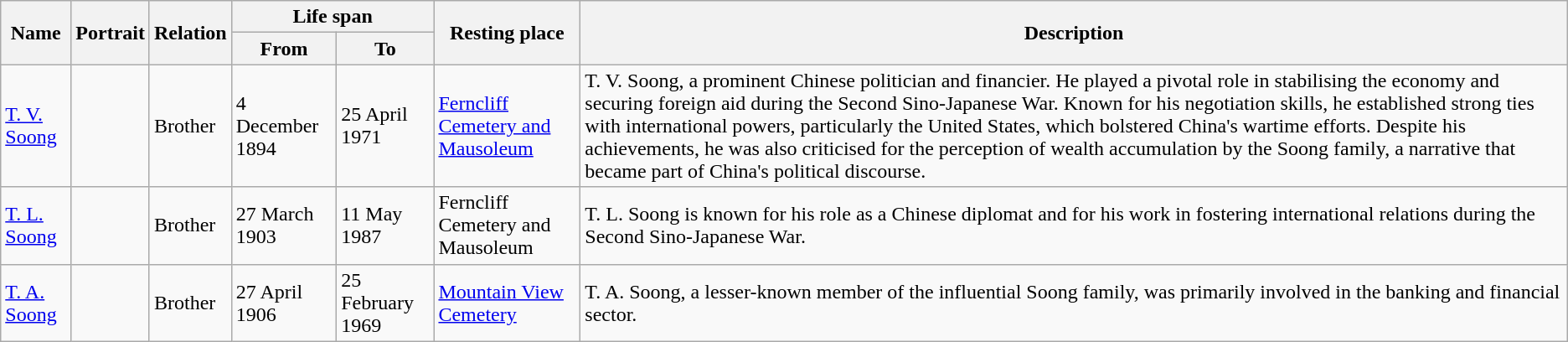<table class="wikitable">
<tr>
<th rowspan="2">Name</th>
<th rowspan="2"><strong>Portrait</strong></th>
<th rowspan="2">Relation</th>
<th colspan="2">Life span</th>
<th rowspan="2">Resting place</th>
<th rowspan="2">Description</th>
</tr>
<tr>
<th>From</th>
<th>To</th>
</tr>
<tr>
<td><a href='#'>T. V. Soong</a></td>
<td></td>
<td>Brother</td>
<td>4 December 1894</td>
<td>25 April 1971</td>
<td><a href='#'>Ferncliff Cemetery and Mausoleum</a></td>
<td>T. V. Soong, a prominent Chinese politician and financier. He played a pivotal role in stabilising the economy and securing foreign aid during the Second Sino-Japanese War. Known for his negotiation skills, he established strong ties with international powers, particularly the United States, which bolstered China's wartime efforts. Despite his achievements, he was also criticised for the perception of wealth accumulation by the Soong family, a narrative that became part of China's political discourse.</td>
</tr>
<tr>
<td><a href='#'>T. L. Soong</a></td>
<td></td>
<td>Brother</td>
<td>27 March 1903</td>
<td>11 May 1987</td>
<td>Ferncliff Cemetery and Mausoleum</td>
<td>T. L. Soong is known for his role as a Chinese diplomat and for his work in fostering international relations during the Second Sino-Japanese War.</td>
</tr>
<tr>
<td><a href='#'>T. A. Soong</a></td>
<td></td>
<td>Brother</td>
<td>27 April 1906</td>
<td>25 February 1969</td>
<td><a href='#'>Mountain View Cemetery</a></td>
<td>T. A. Soong, a lesser-known member of the influential Soong family, was primarily involved in the banking and financial sector.</td>
</tr>
</table>
